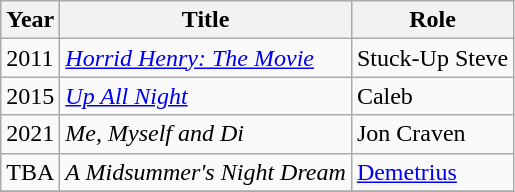<table class="wikitable sortable">
<tr>
<th>Year</th>
<th>Title</th>
<th>Role</th>
</tr>
<tr>
<td>2011</td>
<td><em><a href='#'>Horrid Henry: The Movie</a></em></td>
<td>Stuck-Up Steve</td>
</tr>
<tr>
<td>2015</td>
<td><em><a href='#'>Up All Night</a></em></td>
<td>Caleb</td>
</tr>
<tr>
<td>2021</td>
<td><em>Me, Myself and Di</em></td>
<td>Jon Craven</td>
</tr>
<tr>
<td>TBA</td>
<td><em>A Midsummer's Night Dream</em></td>
<td><a href='#'>Demetrius</a></td>
</tr>
<tr>
</tr>
</table>
